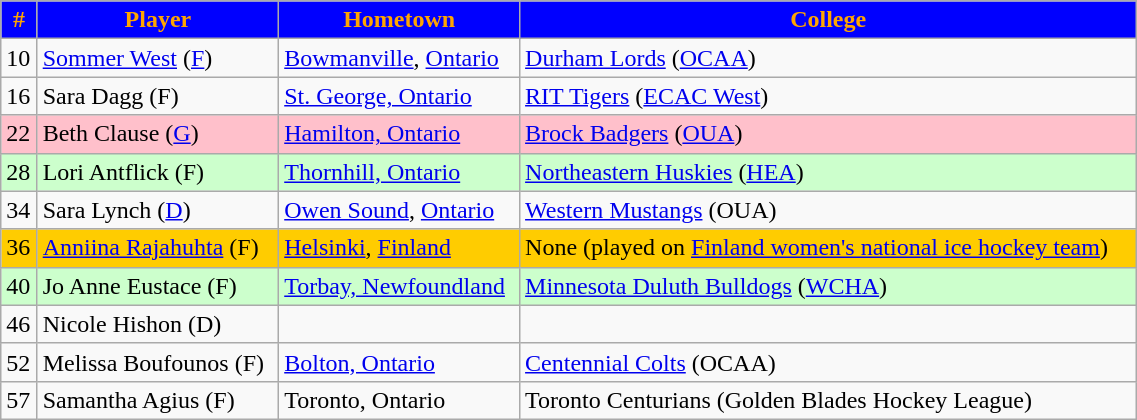<table class="wikitable" width="60%">
<tr align="center"  style="background:blue;color:orange;">
<td><strong>#</strong></td>
<td><strong>Player</strong></td>
<td><strong>Hometown</strong></td>
<td><strong>College</strong></td>
</tr>
<tr>
<td>10</td>
<td><a href='#'>Sommer West</a> (<a href='#'>F</a>)</td>
<td> <a href='#'>Bowmanville</a>, <a href='#'>Ontario</a></td>
<td><a href='#'>Durham Lords</a> (<a href='#'>OCAA</a>)</td>
</tr>
<tr>
<td>16</td>
<td>Sara Dagg (F)</td>
<td> <a href='#'>St. George, Ontario</a></td>
<td><a href='#'>RIT Tigers</a> (<a href='#'>ECAC West</a>)</td>
</tr>
<tr bgcolor="pink">
<td>22</td>
<td>Beth Clause (<a href='#'>G</a>)</td>
<td> <a href='#'>Hamilton, Ontario</a></td>
<td><a href='#'>Brock Badgers</a> (<a href='#'>OUA</a>)</td>
</tr>
<tr bgcolor="#CCFFCC">
<td>28</td>
<td>Lori Antflick (F)</td>
<td> <a href='#'>Thornhill, Ontario</a></td>
<td><a href='#'>Northeastern Huskies</a> (<a href='#'>HEA</a>)</td>
</tr>
<tr>
<td>34</td>
<td>Sara Lynch (<a href='#'>D</a>)</td>
<td> <a href='#'>Owen Sound</a>, <a href='#'>Ontario</a></td>
<td><a href='#'>Western Mustangs</a> (OUA)</td>
</tr>
<tr bgcolor="#FFCC00">
<td>36</td>
<td><a href='#'>Anniina Rajahuhta</a> (F)</td>
<td> <a href='#'>Helsinki</a>, <a href='#'>Finland</a></td>
<td>None (played on <a href='#'>Finland women's national ice hockey team</a>)</td>
</tr>
<tr bgcolor="#CCFFCC">
<td>40</td>
<td>Jo Anne Eustace (F)</td>
<td> <a href='#'>Torbay, Newfoundland</a></td>
<td><a href='#'>Minnesota Duluth Bulldogs</a> (<a href='#'>WCHA</a>)</td>
</tr>
<tr>
<td>46</td>
<td>Nicole Hishon (D)</td>
<td></td>
<td></td>
</tr>
<tr>
<td>52</td>
<td>Melissa Boufounos (F)</td>
<td> <a href='#'>Bolton, Ontario</a></td>
<td><a href='#'>Centennial Colts</a> (OCAA)</td>
</tr>
<tr>
<td>57</td>
<td>Samantha Agius (F)</td>
<td> Toronto, Ontario</td>
<td>Toronto Centurians (Golden Blades Hockey League)</td>
</tr>
</table>
